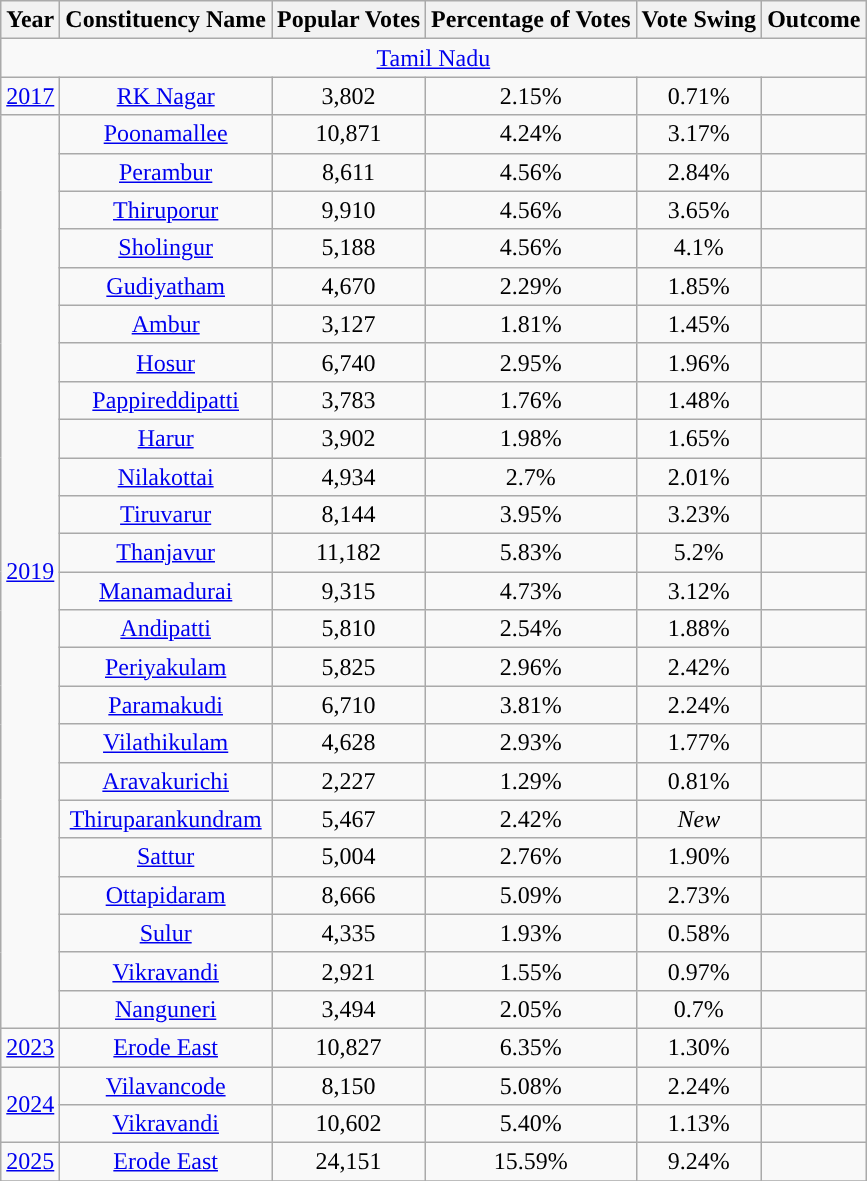<table class="wikitable sortable" style="text-align:center;">
<tr>
<th style="background-color:">Year</th>
<th style="background-color:">Constituency Name</th>
<th style="background-color:">Popular Votes</th>
<th style="background-color:">Percentage of Votes</th>
<th style="background-color:">Vote Swing</th>
<th style="background-color:">Outcome</th>
</tr>
<tr>
<td colspan=8> <a href='#'>Tamil Nadu</a></td>
</tr>
<tr>
<td><a href='#'>2017</a></td>
<td><a href='#'>RK Nagar</a></td>
<td>3,802</td>
<td>2.15%</td>
<td> 0.71%</td>
<td></td>
</tr>
<tr>
<td rowspan=24><a href='#'>2019</a></td>
<td><a href='#'>Poonamallee</a></td>
<td>10,871</td>
<td>4.24%</td>
<td> 3.17%</td>
<td></td>
</tr>
<tr>
<td><a href='#'>Perambur</a></td>
<td>8,611</td>
<td>4.56%</td>
<td> 2.84%</td>
<td></td>
</tr>
<tr>
<td><a href='#'>Thiruporur</a></td>
<td>9,910</td>
<td>4.56%</td>
<td> 3.65%</td>
<td></td>
</tr>
<tr>
<td><a href='#'>Sholingur</a></td>
<td>5,188</td>
<td>4.56%</td>
<td> 4.1%</td>
<td></td>
</tr>
<tr>
<td><a href='#'>Gudiyatham</a></td>
<td>4,670</td>
<td>2.29%</td>
<td> 1.85%</td>
<td></td>
</tr>
<tr>
<td><a href='#'>Ambur</a></td>
<td>3,127</td>
<td>1.81%</td>
<td> 1.45%</td>
<td></td>
</tr>
<tr>
<td><a href='#'>Hosur</a></td>
<td>6,740</td>
<td>2.95%</td>
<td> 1.96%</td>
<td></td>
</tr>
<tr>
<td><a href='#'>Pappireddipatti</a></td>
<td>3,783</td>
<td>1.76%</td>
<td> 1.48%</td>
<td></td>
</tr>
<tr>
<td><a href='#'>Harur</a></td>
<td>3,902</td>
<td>1.98%</td>
<td> 1.65%</td>
<td></td>
</tr>
<tr>
<td><a href='#'>Nilakottai</a></td>
<td>4,934</td>
<td>2.7%</td>
<td> 2.01%</td>
<td></td>
</tr>
<tr>
<td><a href='#'>Tiruvarur</a></td>
<td>8,144</td>
<td>3.95%</td>
<td> 3.23%</td>
<td></td>
</tr>
<tr>
<td><a href='#'>Thanjavur</a></td>
<td>11,182</td>
<td>5.83%</td>
<td> 5.2%</td>
<td></td>
</tr>
<tr>
<td><a href='#'>Manamadurai</a></td>
<td>9,315</td>
<td>4.73%</td>
<td> 3.12%</td>
<td></td>
</tr>
<tr>
<td><a href='#'>Andipatti</a></td>
<td>5,810</td>
<td>2.54%</td>
<td> 1.88%</td>
<td></td>
</tr>
<tr>
<td><a href='#'>Periyakulam</a></td>
<td>5,825</td>
<td>2.96%</td>
<td> 2.42%</td>
<td></td>
</tr>
<tr>
<td><a href='#'>Paramakudi</a></td>
<td>6,710</td>
<td>3.81%</td>
<td> 2.24%</td>
<td></td>
</tr>
<tr>
<td><a href='#'>Vilathikulam</a></td>
<td>4,628</td>
<td>2.93%</td>
<td> 1.77%</td>
<td></td>
</tr>
<tr>
<td><a href='#'>Aravakurichi</a></td>
<td>2,227</td>
<td>1.29%</td>
<td> 0.81%</td>
<td></td>
</tr>
<tr>
<td><a href='#'>Thiruparankundram</a></td>
<td>5,467</td>
<td>2.42%</td>
<td> <em>New</em></td>
<td></td>
</tr>
<tr>
<td><a href='#'>Sattur</a></td>
<td>5,004</td>
<td>2.76%</td>
<td> 1.90%</td>
<td></td>
</tr>
<tr>
<td><a href='#'>Ottapidaram</a></td>
<td>8,666</td>
<td>5.09%</td>
<td> 2.73%</td>
<td></td>
</tr>
<tr>
<td><a href='#'>Sulur</a></td>
<td>4,335</td>
<td>1.93%</td>
<td> 0.58%</td>
<td></td>
</tr>
<tr>
<td><a href='#'>Vikravandi</a></td>
<td>2,921</td>
<td>1.55%</td>
<td> 0.97%</td>
<td></td>
</tr>
<tr>
<td><a href='#'>Nanguneri</a></td>
<td>3,494</td>
<td>2.05%</td>
<td> 0.7%</td>
<td></td>
</tr>
<tr>
<td><a href='#'>2023</a></td>
<td><a href='#'>Erode East</a></td>
<td>10,827</td>
<td>6.35%</td>
<td> 1.30%</td>
<td></td>
</tr>
<tr>
<td rowspan=2><a href='#'>2024</a></td>
<td><a href='#'>Vilavancode</a></td>
<td>8,150</td>
<td>5.08%</td>
<td> 2.24%</td>
<td></td>
</tr>
<tr>
<td><a href='#'>Vikravandi</a></td>
<td>10,602</td>
<td>5.40%</td>
<td> 1.13%</td>
<td></td>
</tr>
<tr>
<td><a href='#'>2025</a></td>
<td><a href='#'>Erode East</a></td>
<td>24,151</td>
<td>15.59%</td>
<td> 9.24%</td>
<td></td>
</tr>
<tr>
</tr>
</table>
